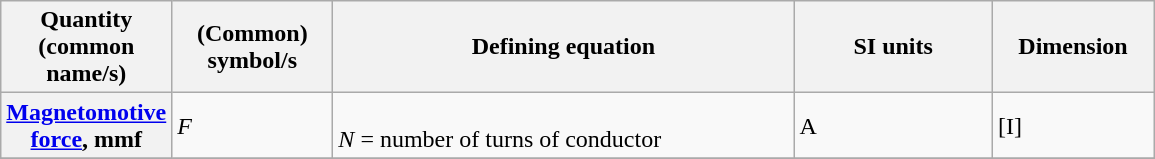<table class="wikitable">
<tr>
<th scope="col" width="100">Quantity (common name/s)</th>
<th scope="col" width="100">(Common) symbol/s</th>
<th scope="col" width="300">Defining equation</th>
<th scope="col" width="125">SI units</th>
<th scope="col" width="100">Dimension</th>
</tr>
<tr>
<th><a href='#'>Magnetomotive force</a>, mmf</th>
<td><em>F</em></td>
<td><br><em>N</em> = number of turns of conductor</td>
<td>A</td>
<td>[I]</td>
</tr>
<tr>
</tr>
</table>
